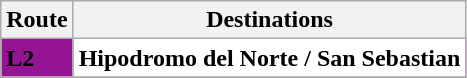<table class="wikitable">
<tr>
<th>Route</th>
<th>Destinations</th>
</tr>
<tr style="background-color:#941494;">
<td><strong>L2</strong></td>
<td style="background-color:white;" rowspan="1"><strong>Hipodromo del Norte / San Sebastian</strong></td>
</tr>
</table>
